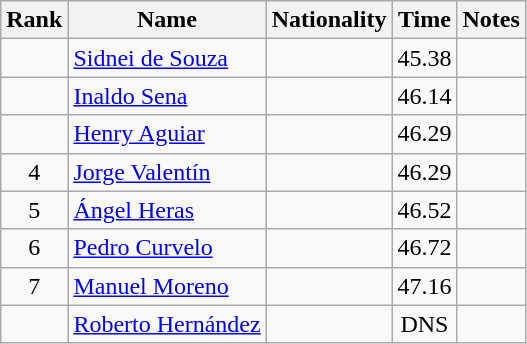<table class="wikitable sortable" style="text-align:center">
<tr>
<th>Rank</th>
<th>Name</th>
<th>Nationality</th>
<th>Time</th>
<th>Notes</th>
</tr>
<tr>
<td align=center></td>
<td align=left><a href='#'>Sidnei de Souza</a></td>
<td align=left></td>
<td>45.38</td>
<td></td>
</tr>
<tr>
<td align=center></td>
<td align=left><a href='#'>Inaldo Sena</a></td>
<td align=left></td>
<td>46.14</td>
<td></td>
</tr>
<tr>
<td align=center></td>
<td align=left><a href='#'>Henry Aguiar</a></td>
<td align=left></td>
<td>46.29</td>
<td></td>
</tr>
<tr>
<td align=center>4</td>
<td align=left><a href='#'>Jorge Valentín</a></td>
<td align=left></td>
<td>46.29</td>
<td></td>
</tr>
<tr>
<td align=center>5</td>
<td align=left><a href='#'>Ángel Heras</a></td>
<td align=left></td>
<td>46.52</td>
<td></td>
</tr>
<tr>
<td align=center>6</td>
<td align=left><a href='#'>Pedro Curvelo</a></td>
<td align=left></td>
<td>46.72</td>
<td></td>
</tr>
<tr>
<td align=center>7</td>
<td align=left><a href='#'>Manuel Moreno</a></td>
<td align=left></td>
<td>47.16</td>
<td></td>
</tr>
<tr>
<td align=center></td>
<td align=left><a href='#'>Roberto Hernández</a></td>
<td align=left></td>
<td>DNS</td>
<td></td>
</tr>
</table>
